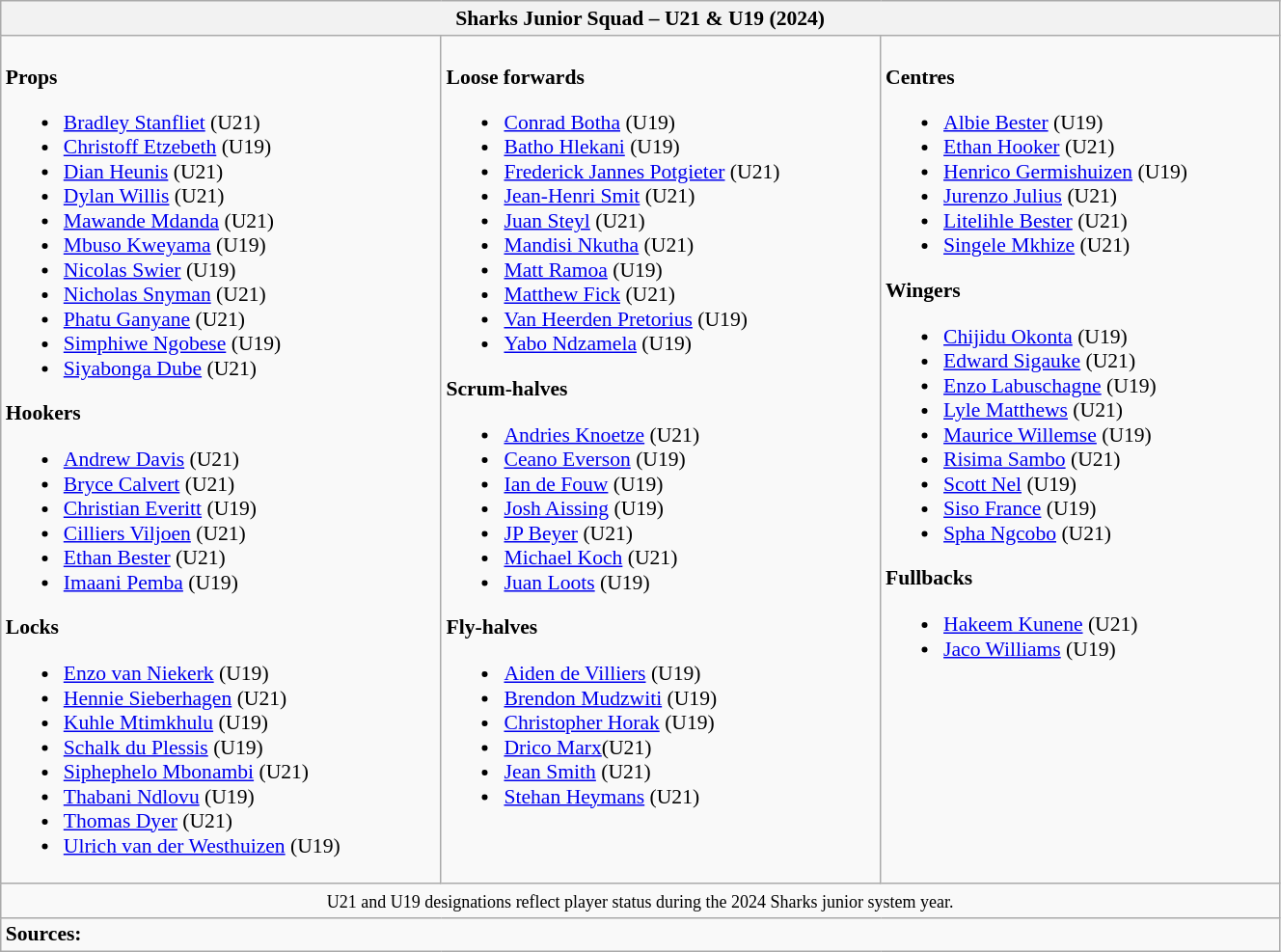<table class="wikitable" style="text-align:left; font-size:90%; width:70%">
<tr>
<th colspan="100%">Sharks Junior Squad – U21 & U19 (2024)</th>
</tr>
<tr valign="top">
<td><br><strong>Props</strong><ul><li> <a href='#'>Bradley Stanfliet</a> (U21)</li><li> <a href='#'>Christoff Etzebeth</a> (U19)</li><li> <a href='#'>Dian Heunis</a> (U21)</li><li> <a href='#'>Dylan Willis</a> (U21)</li><li> <a href='#'>Mawande Mdanda</a> (U21)</li><li> <a href='#'>Mbuso Kweyama</a> (U19)</li><li> <a href='#'>Nicolas Swier</a> (U19)</li><li> <a href='#'>Nicholas Snyman</a> (U21)</li><li> <a href='#'>Phatu Ganyane</a> (U21)</li><li> <a href='#'>Simphiwe Ngobese</a> (U19)</li><li> <a href='#'>Siyabonga Dube</a> (U21)</li></ul><strong>Hookers</strong><ul><li> <a href='#'>Andrew Davis</a> (U21)</li><li> <a href='#'>Bryce Calvert</a> (U21)</li><li> <a href='#'>Christian Everitt</a> (U19)</li><li> <a href='#'>Cilliers Viljoen</a> (U21)</li><li> <a href='#'>Ethan Bester</a> (U21)</li><li> <a href='#'>Imaani Pemba</a> (U19)</li></ul><strong>Locks</strong><ul><li> <a href='#'>Enzo van Niekerk</a> (U19)</li><li> <a href='#'>Hennie Sieberhagen</a> (U21)</li><li> <a href='#'>Kuhle Mtimkhulu</a> (U19)</li><li> <a href='#'>Schalk du Plessis</a> (U19)</li><li> <a href='#'>Siphephelo Mbonambi</a> (U21)</li><li> <a href='#'>Thabani Ndlovu</a> (U19)</li><li> <a href='#'>Thomas Dyer</a> (U21)</li><li> <a href='#'>Ulrich van der Westhuizen</a> (U19)</li></ul></td>
<td><br><strong>Loose forwards</strong><ul><li> <a href='#'>Conrad Botha</a> (U19)</li><li> <a href='#'>Batho Hlekani</a> (U19)</li><li> <a href='#'>Frederick Jannes Potgieter</a> (U21)</li><li> <a href='#'>Jean-Henri Smit</a> (U21)</li><li> <a href='#'>Juan Steyl</a> (U21)</li><li> <a href='#'>Mandisi Nkutha</a> (U21)</li><li> <a href='#'>Matt Ramoa</a> (U19)</li><li> <a href='#'>Matthew Fick</a> (U21)</li><li> <a href='#'>Van Heerden Pretorius</a> (U19)</li><li> <a href='#'>Yabo Ndzamela</a> (U19)</li></ul><strong>Scrum-halves</strong><ul><li> <a href='#'>Andries Knoetze</a> (U21)</li><li> <a href='#'>Ceano Everson</a> (U19)</li><li> <a href='#'>Ian de Fouw</a> (U19)</li><li> <a href='#'>Josh Aissing</a> (U19)</li><li> <a href='#'>JP Beyer</a> (U21)</li><li> <a href='#'>Michael Koch</a> (U21)</li><li> <a href='#'>Juan Loots</a> (U19)</li></ul><strong>Fly-halves</strong><ul><li> <a href='#'>Aiden de Villiers</a> (U19)</li><li> <a href='#'>Brendon Mudzwiti</a> (U19)</li><li> <a href='#'>Christopher Horak</a> (U19)</li><li> <a href='#'>Drico Marx</a>(U21)</li><li> <a href='#'>Jean Smith</a> (U21)</li><li> <a href='#'>Stehan Heymans</a> (U21)</li></ul></td>
<td><br><strong>Centres</strong><ul><li> <a href='#'>Albie Bester</a> (U19)</li><li> <a href='#'>Ethan Hooker</a> (U21)</li><li> <a href='#'>Henrico Germishuizen</a> (U19)</li><li> <a href='#'>Jurenzo Julius</a> (U21)</li><li> <a href='#'>Litelihle Bester</a> (U21)</li><li> <a href='#'>Singele Mkhize</a> (U21)</li></ul><strong>Wingers</strong><ul><li> <a href='#'>Chijidu Okonta</a> (U19)</li><li> <a href='#'>Edward Sigauke</a> (U21)</li><li> <a href='#'>Enzo Labuschagne</a> (U19)</li><li> <a href='#'>Lyle Matthews</a> (U21)</li><li> <a href='#'>Maurice Willemse</a> (U19)</li><li> <a href='#'>Risima Sambo</a> (U21)</li><li> <a href='#'>Scott Nel</a> (U19)</li><li> <a href='#'>Siso France</a> (U19)</li><li> <a href='#'>Spha Ngcobo</a> (U21)</li></ul><strong>Fullbacks</strong><ul><li> <a href='#'>Hakeem Kunene</a> (U21)</li><li> <a href='#'>Jaco Williams</a> (U19)</li></ul></td>
</tr>
<tr>
<td colspan="100%" style="text-align:center;"><small>U21 and U19 designations reflect player status during the 2024 Sharks junior system year.</small></td>
</tr>
<tr>
<td colspan="100%" style="text-align:left;"><strong>Sources:</strong></td>
</tr>
</table>
